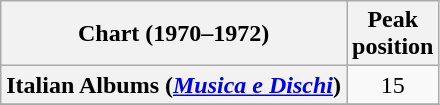<table class="wikitable sortable plainrowheaders">
<tr>
<th>Chart (1970–1972)</th>
<th>Peak<br>position</th>
</tr>
<tr>
<th scope="row">Italian Albums (<em><a href='#'>Musica e Dischi</a></em>)</th>
<td align="center">15</td>
</tr>
<tr>
</tr>
</table>
